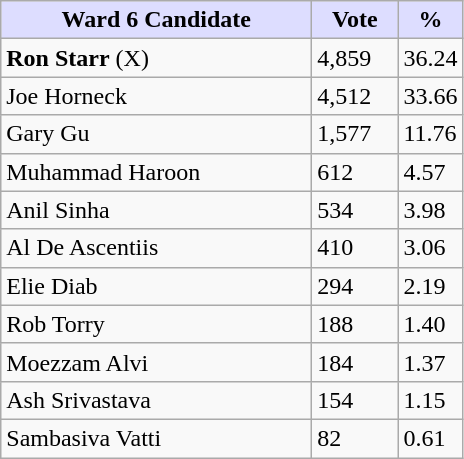<table class="wikitable">
<tr>
<th style="background:#ddf; width:200px;">Ward 6 Candidate</th>
<th style="background:#ddf; width:50px;">Vote</th>
<th style="background:#ddf; width:30px;">%</th>
</tr>
<tr>
<td><strong>Ron Starr</strong> (X)</td>
<td>4,859</td>
<td>36.24</td>
</tr>
<tr>
<td>Joe Horneck</td>
<td>4,512</td>
<td>33.66</td>
</tr>
<tr>
<td>Gary Gu</td>
<td>1,577</td>
<td>11.76</td>
</tr>
<tr>
<td>Muhammad Haroon</td>
<td>612</td>
<td>4.57</td>
</tr>
<tr>
<td>Anil Sinha</td>
<td>534</td>
<td>3.98</td>
</tr>
<tr>
<td>Al De Ascentiis</td>
<td>410</td>
<td>3.06</td>
</tr>
<tr>
<td>Elie Diab</td>
<td>294</td>
<td>2.19</td>
</tr>
<tr>
<td>Rob Torry</td>
<td>188</td>
<td>1.40</td>
</tr>
<tr>
<td>Moezzam Alvi</td>
<td>184</td>
<td>1.37</td>
</tr>
<tr>
<td>Ash Srivastava</td>
<td>154</td>
<td>1.15</td>
</tr>
<tr>
<td>Sambasiva Vatti</td>
<td>82</td>
<td>0.61</td>
</tr>
</table>
